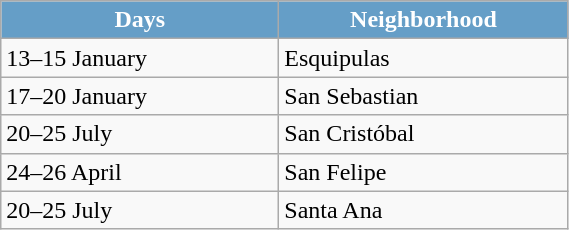<table class="mw-collapsible wikitable" width=30%>
<tr style="color:white;">
<th style="background:#659ec7;" align=center><strong>Days</strong></th>
<th style="background:#659ec7;" align=center><strong>Neighborhood</strong></th>
</tr>
<tr>
<td>13–15 January</td>
<td>Esquipulas</td>
</tr>
<tr>
<td>17–20 January</td>
<td>San Sebastian</td>
</tr>
<tr>
<td>20–25 July</td>
<td>San Cristóbal</td>
</tr>
<tr>
<td>24–26 April</td>
<td>San Felipe</td>
</tr>
<tr>
<td>20–25 July</td>
<td>Santa Ana</td>
</tr>
</table>
